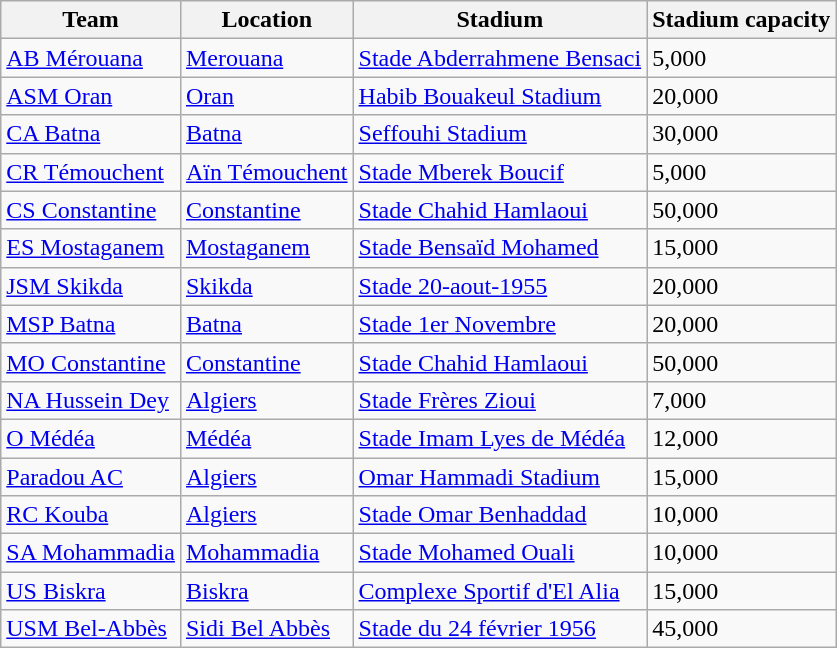<table class="wikitable sortable">
<tr>
<th>Team</th>
<th>Location</th>
<th>Stadium</th>
<th>Stadium capacity</th>
</tr>
<tr>
<td><a href='#'>AB Mérouana</a></td>
<td><a href='#'>Merouana</a></td>
<td><a href='#'>Stade Abderrahmene Bensaci</a></td>
<td>5,000</td>
</tr>
<tr>
<td><a href='#'>ASM Oran</a></td>
<td><a href='#'>Oran</a></td>
<td><a href='#'>Habib Bouakeul Stadium</a></td>
<td>20,000</td>
</tr>
<tr>
<td><a href='#'>CA Batna</a></td>
<td><a href='#'>Batna</a></td>
<td><a href='#'>Seffouhi Stadium</a></td>
<td>30,000</td>
</tr>
<tr>
<td><a href='#'>CR Témouchent</a></td>
<td><a href='#'>Aïn Témouchent</a></td>
<td><a href='#'>Stade Mberek Boucif</a></td>
<td>5,000</td>
</tr>
<tr>
<td><a href='#'>CS Constantine</a></td>
<td><a href='#'>Constantine</a></td>
<td><a href='#'>Stade Chahid Hamlaoui</a></td>
<td>50,000</td>
</tr>
<tr>
<td><a href='#'>ES Mostaganem</a></td>
<td><a href='#'>Mostaganem</a></td>
<td><a href='#'>Stade Bensaïd Mohamed</a></td>
<td>15,000</td>
</tr>
<tr>
<td><a href='#'>JSM Skikda</a></td>
<td><a href='#'>Skikda</a></td>
<td><a href='#'>Stade 20-aout-1955</a></td>
<td>20,000</td>
</tr>
<tr>
<td><a href='#'>MSP Batna</a></td>
<td><a href='#'>Batna</a></td>
<td><a href='#'>Stade 1er Novembre</a></td>
<td>20,000</td>
</tr>
<tr>
<td><a href='#'>MO Constantine</a></td>
<td><a href='#'>Constantine</a></td>
<td><a href='#'>Stade Chahid Hamlaoui</a></td>
<td>50,000</td>
</tr>
<tr>
<td><a href='#'>NA Hussein Dey</a></td>
<td><a href='#'>Algiers</a></td>
<td><a href='#'>Stade Frères Zioui</a></td>
<td>7,000</td>
</tr>
<tr>
<td><a href='#'>O Médéa</a></td>
<td><a href='#'>Médéa</a></td>
<td><a href='#'>Stade Imam Lyes de Médéa</a></td>
<td>12,000</td>
</tr>
<tr>
<td><a href='#'>Paradou AC</a></td>
<td><a href='#'>Algiers</a></td>
<td><a href='#'>Omar Hammadi Stadium</a></td>
<td>15,000</td>
</tr>
<tr>
<td><a href='#'>RC Kouba</a></td>
<td><a href='#'>Algiers</a></td>
<td><a href='#'>Stade Omar Benhaddad</a></td>
<td>10,000</td>
</tr>
<tr>
<td><a href='#'>SA Mohammadia</a></td>
<td><a href='#'>Mohammadia</a></td>
<td><a href='#'>Stade Mohamed Ouali</a></td>
<td>10,000</td>
</tr>
<tr>
<td><a href='#'>US Biskra</a></td>
<td><a href='#'>Biskra</a></td>
<td><a href='#'>Complexe Sportif d'El Alia</a></td>
<td>15,000</td>
</tr>
<tr>
<td><a href='#'>USM Bel-Abbès</a></td>
<td><a href='#'>Sidi Bel Abbès</a></td>
<td><a href='#'>Stade du 24 février 1956</a></td>
<td>45,000</td>
</tr>
</table>
